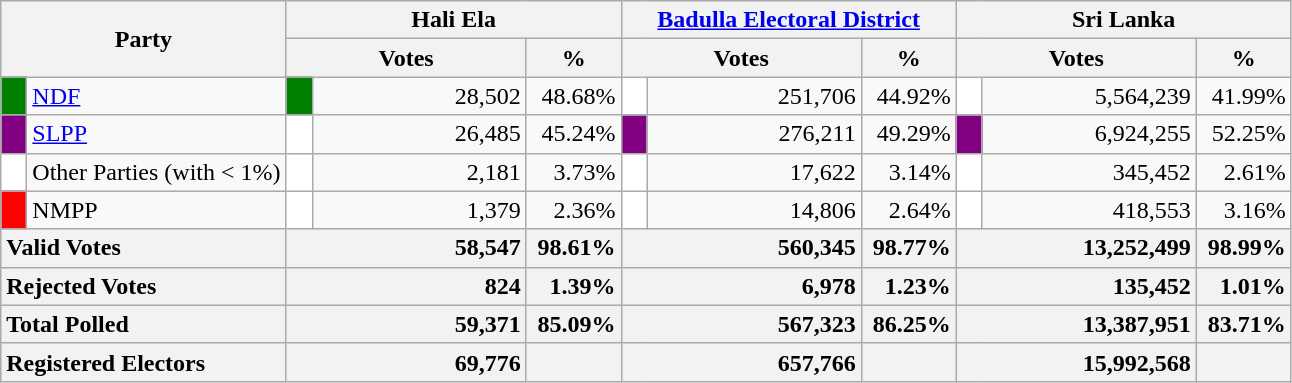<table class="wikitable">
<tr>
<th colspan="2" width="144px"rowspan="2">Party</th>
<th colspan="3" width="216px">Hali Ela</th>
<th colspan="3" width="216px"><a href='#'>Badulla Electoral District</a></th>
<th colspan="3" width="216px">Sri Lanka</th>
</tr>
<tr>
<th colspan="2" width="144px">Votes</th>
<th>%</th>
<th colspan="2" width="144px">Votes</th>
<th>%</th>
<th colspan="2" width="144px">Votes</th>
<th>%</th>
</tr>
<tr>
<td style="background-color:green;" width="10px"></td>
<td style="text-align:left;"><a href='#'>NDF</a></td>
<td style="background-color:green;" width="10px"></td>
<td style="text-align:right;">28,502</td>
<td style="text-align:right;">48.68%</td>
<td style="background-color:white;" width="10px"></td>
<td style="text-align:right;">251,706</td>
<td style="text-align:right;">44.92%</td>
<td style="background-color:white;" width="10px"></td>
<td style="text-align:right;">5,564,239</td>
<td style="text-align:right;">41.99%</td>
</tr>
<tr>
<td style="background-color:purple;" width="10px"></td>
<td style="text-align:left;"><a href='#'>SLPP</a></td>
<td style="background-color:white;" width="10px"></td>
<td style="text-align:right;">26,485</td>
<td style="text-align:right;">45.24%</td>
<td style="background-color:purple;" width="10px"></td>
<td style="text-align:right;">276,211</td>
<td style="text-align:right;">49.29%</td>
<td style="background-color:purple;" width="10px"></td>
<td style="text-align:right;">6,924,255</td>
<td style="text-align:right;">52.25%</td>
</tr>
<tr>
<td style="background-color:white;" width="10px"></td>
<td style="text-align:left;">Other Parties (with < 1%)</td>
<td style="background-color:white;" width="10px"></td>
<td style="text-align:right;">2,181</td>
<td style="text-align:right;">3.73%</td>
<td style="background-color:white;" width="10px"></td>
<td style="text-align:right;">17,622</td>
<td style="text-align:right;">3.14%</td>
<td style="background-color:white;" width="10px"></td>
<td style="text-align:right;">345,452</td>
<td style="text-align:right;">2.61%</td>
</tr>
<tr>
<td style="background-color:red;" width="10px"></td>
<td style="text-align:left;">NMPP</td>
<td style="background-color:white;" width="10px"></td>
<td style="text-align:right;">1,379</td>
<td style="text-align:right;">2.36%</td>
<td style="background-color:white;" width="10px"></td>
<td style="text-align:right;">14,806</td>
<td style="text-align:right;">2.64%</td>
<td style="background-color:white;" width="10px"></td>
<td style="text-align:right;">418,553</td>
<td style="text-align:right;">3.16%</td>
</tr>
<tr>
<th colspan="2" width="144px"style="text-align:left;">Valid Votes</th>
<th style="text-align:right;"colspan="2" width="144px">58,547</th>
<th style="text-align:right;">98.61%</th>
<th style="text-align:right;"colspan="2" width="144px">560,345</th>
<th style="text-align:right;">98.77%</th>
<th style="text-align:right;"colspan="2" width="144px">13,252,499</th>
<th style="text-align:right;">98.99%</th>
</tr>
<tr>
<th colspan="2" width="144px"style="text-align:left;">Rejected Votes</th>
<th style="text-align:right;"colspan="2" width="144px">824</th>
<th style="text-align:right;">1.39%</th>
<th style="text-align:right;"colspan="2" width="144px">6,978</th>
<th style="text-align:right;">1.23%</th>
<th style="text-align:right;"colspan="2" width="144px">135,452</th>
<th style="text-align:right;">1.01%</th>
</tr>
<tr>
<th colspan="2" width="144px"style="text-align:left;">Total Polled</th>
<th style="text-align:right;"colspan="2" width="144px">59,371</th>
<th style="text-align:right;">85.09%</th>
<th style="text-align:right;"colspan="2" width="144px">567,323</th>
<th style="text-align:right;">86.25%</th>
<th style="text-align:right;"colspan="2" width="144px">13,387,951</th>
<th style="text-align:right;">83.71%</th>
</tr>
<tr>
<th colspan="2" width="144px"style="text-align:left;">Registered Electors</th>
<th style="text-align:right;"colspan="2" width="144px">69,776</th>
<th></th>
<th style="text-align:right;"colspan="2" width="144px">657,766</th>
<th></th>
<th style="text-align:right;"colspan="2" width="144px">15,992,568</th>
<th></th>
</tr>
</table>
